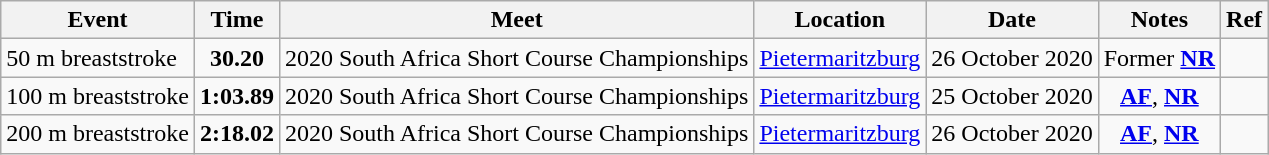<table class="wikitable">
<tr>
<th>Event</th>
<th>Time</th>
<th>Meet</th>
<th>Location</th>
<th>Date</th>
<th>Notes</th>
<th>Ref</th>
</tr>
<tr>
<td>50 m breaststroke</td>
<td style="text-align:center;"><strong>30.20</strong></td>
<td>2020 South Africa Short Course Championships</td>
<td><a href='#'>Pietermaritzburg</a></td>
<td>26 October 2020</td>
<td style="text-align:center;">Former <strong><a href='#'>NR</a></strong></td>
<td style="text-align:center;"></td>
</tr>
<tr>
<td>100 m breaststroke</td>
<td style="text-align:center;"><strong>1:03.89</strong></td>
<td>2020 South Africa Short Course Championships</td>
<td><a href='#'>Pietermaritzburg</a></td>
<td>25 October 2020</td>
<td style="text-align:center;"><strong><a href='#'>AF</a></strong>, <strong><a href='#'>NR</a></strong></td>
<td style="text-align:center;"></td>
</tr>
<tr>
<td>200 m breaststroke</td>
<td style="text-align:center;"><strong>2:18.02</strong></td>
<td>2020 South Africa Short Course Championships</td>
<td><a href='#'>Pietermaritzburg</a></td>
<td>26 October 2020</td>
<td style="text-align:center;"><strong><a href='#'>AF</a></strong>, <strong><a href='#'>NR</a></strong></td>
<td style="text-align:center;"></td>
</tr>
</table>
